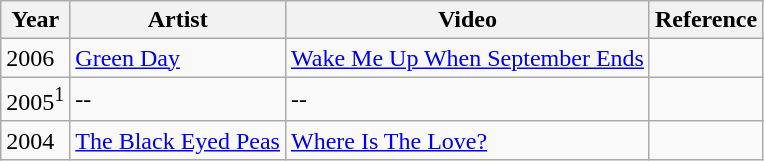<table class="wikitable">
<tr>
<th>Year</th>
<th>Artist</th>
<th>Video</th>
<th>Reference</th>
</tr>
<tr>
<td>2006</td>
<td><a href='#'>Green Day</a></td>
<td><a href='#'>Wake Me Up When September Ends</a></td>
<td></td>
</tr>
<tr>
<td>2005<sup>1</sup></td>
<td>--</td>
<td>--</td>
</tr>
<tr>
<td>2004</td>
<td><a href='#'>The Black Eyed Peas</a></td>
<td><a href='#'>Where Is The Love?</a></td>
<td></td>
</tr>
</table>
